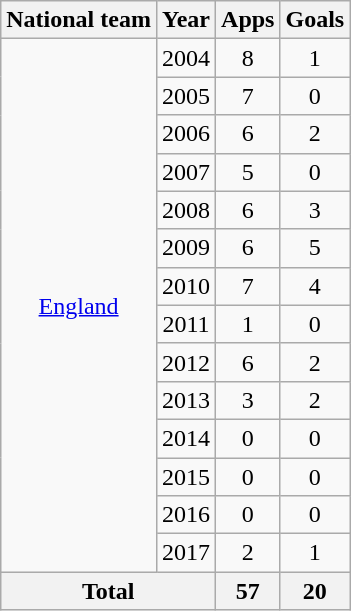<table class="wikitable" style="text-align:center">
<tr>
<th>National team</th>
<th>Year</th>
<th>Apps</th>
<th>Goals</th>
</tr>
<tr>
<td rowspan="14"><a href='#'>England</a></td>
<td>2004</td>
<td>8</td>
<td>1</td>
</tr>
<tr>
<td>2005</td>
<td>7</td>
<td>0</td>
</tr>
<tr>
<td>2006</td>
<td>6</td>
<td>2</td>
</tr>
<tr>
<td>2007</td>
<td>5</td>
<td>0</td>
</tr>
<tr>
<td>2008</td>
<td>6</td>
<td>3</td>
</tr>
<tr>
<td>2009</td>
<td>6</td>
<td>5</td>
</tr>
<tr>
<td>2010</td>
<td>7</td>
<td>4</td>
</tr>
<tr>
<td>2011</td>
<td>1</td>
<td>0</td>
</tr>
<tr>
<td>2012</td>
<td>6</td>
<td>2</td>
</tr>
<tr>
<td>2013</td>
<td>3</td>
<td>2</td>
</tr>
<tr>
<td>2014</td>
<td>0</td>
<td>0</td>
</tr>
<tr>
<td>2015</td>
<td>0</td>
<td>0</td>
</tr>
<tr>
<td>2016</td>
<td>0</td>
<td>0</td>
</tr>
<tr>
<td>2017</td>
<td>2</td>
<td>1</td>
</tr>
<tr>
<th colspan="2">Total</th>
<th>57</th>
<th>20</th>
</tr>
</table>
